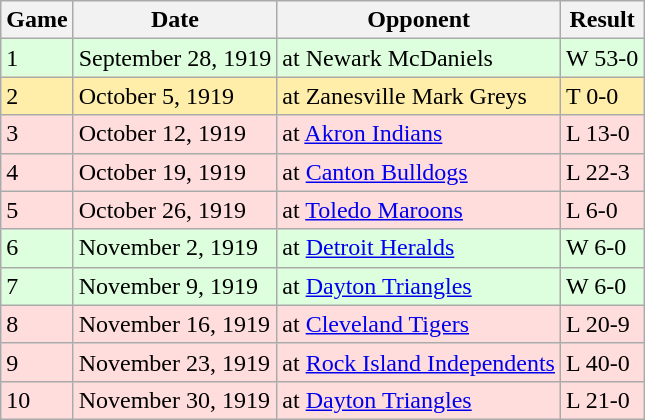<table class="wikitable">
<tr>
<th>Game</th>
<th>Date</th>
<th>Opponent</th>
<th>Result</th>
</tr>
<tr style="background: #ddffdd;">
<td>1</td>
<td>September 28, 1919</td>
<td>at Newark McDaniels</td>
<td>W 53-0</td>
</tr>
<tr style="background: #ffeeaa;">
<td>2</td>
<td>October 5, 1919</td>
<td>at Zanesville Mark Greys</td>
<td>T 0-0</td>
</tr>
<tr style="background: #ffdddd;">
<td>3</td>
<td>October 12, 1919</td>
<td>at <a href='#'>Akron Indians</a></td>
<td>L 13-0</td>
</tr>
<tr style="background: #ffdddd;">
<td>4</td>
<td>October 19, 1919</td>
<td>at <a href='#'>Canton Bulldogs</a></td>
<td>L 22-3</td>
</tr>
<tr style="background: #ffdddd;">
<td>5</td>
<td>October 26, 1919</td>
<td>at <a href='#'>Toledo Maroons</a></td>
<td>L 6-0</td>
</tr>
<tr style="background: #ddffdd;">
<td>6</td>
<td>November 2, 1919</td>
<td>at <a href='#'>Detroit Heralds</a></td>
<td>W 6-0</td>
</tr>
<tr style="background: #ddffdd;">
<td>7</td>
<td>November 9, 1919</td>
<td>at <a href='#'>Dayton Triangles</a></td>
<td>W 6-0</td>
</tr>
<tr style="background: #ffdddd;">
<td>8</td>
<td>November 16, 1919</td>
<td>at <a href='#'>Cleveland Tigers</a></td>
<td>L 20-9</td>
</tr>
<tr style="background: #ffdddd;">
<td>9</td>
<td>November 23, 1919</td>
<td>at <a href='#'>Rock Island Independents</a></td>
<td>L 40-0</td>
</tr>
<tr style="background: #ffdddd;">
<td>10</td>
<td>November 30, 1919</td>
<td>at <a href='#'>Dayton Triangles</a></td>
<td>L 21-0</td>
</tr>
</table>
